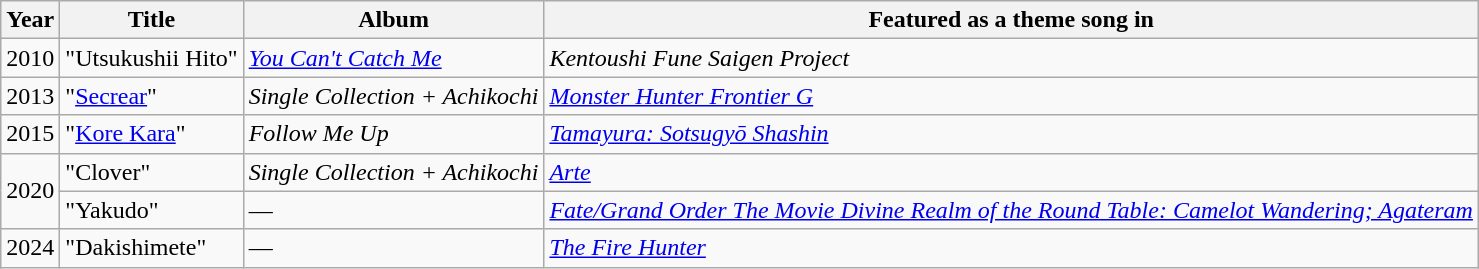<table class="wikitable">
<tr>
<th>Year</th>
<th>Title</th>
<th>Album</th>
<th>Featured as a theme song in</th>
</tr>
<tr>
<td>2010</td>
<td>"Utsukushii Hito"</td>
<td><a href='#'><em>You Can't Catch Me</em></a></td>
<td><em>Kentoushi Fune Saigen Project</em></td>
</tr>
<tr>
<td>2013</td>
<td>"<a href='#'>Secrear</a>"</td>
<td><em>Single Collection + Achikochi</em></td>
<td><em><a href='#'>Monster Hunter Frontier G</a></em></td>
</tr>
<tr>
<td>2015</td>
<td>"<a href='#'>Kore Kara</a>"</td>
<td><em>Follow Me Up</em></td>
<td><em><a href='#'>Tamayura: Sotsugyō Shashin</a></em></td>
</tr>
<tr>
<td rowspan="2">2020</td>
<td>"Clover"</td>
<td><em>Single Collection + Achikochi</em></td>
<td><em><a href='#'>Arte</a></em></td>
</tr>
<tr>
<td>"Yakudo"</td>
<td>—</td>
<td><em><a href='#'>Fate/Grand Order The Movie Divine Realm of the Round Table: Camelot Wandering; Agateram</a></em></td>
</tr>
<tr>
<td>2024</td>
<td>"Dakishimete"</td>
<td>—</td>
<td><em><a href='#'>The Fire Hunter</a></em></td>
</tr>
</table>
